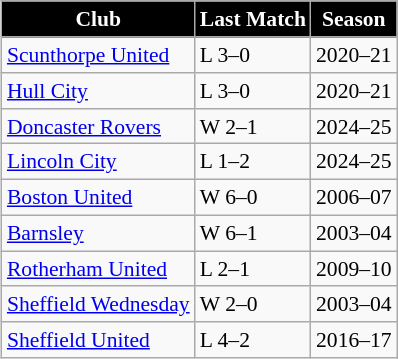<table class="wikitable" style="float:right; font-size: 90%; text-align: left;">
<tr>
<th style="background:#000000; color:#FFFFFF;">Club</th>
<th style="background:#000000; color:#FFFFFF;">Last Match</th>
<th style="background:#000000; color:#FFFFFF;">Season</th>
</tr>
<tr>
<td><a href='#'>Scunthorpe United</a></td>
<td>L 3–0</td>
<td>2020–21</td>
</tr>
<tr>
<td><a href='#'>Hull City</a></td>
<td>L 3–0</td>
<td>2020–21</td>
</tr>
<tr>
<td><a href='#'>Doncaster Rovers</a></td>
<td>W 2–1</td>
<td>2024–25</td>
</tr>
<tr>
<td><a href='#'>Lincoln City</a></td>
<td>L 1–2</td>
<td>2024–25</td>
</tr>
<tr>
<td><a href='#'>Boston United</a></td>
<td>W 6–0</td>
<td>2006–07</td>
</tr>
<tr>
<td><a href='#'>Barnsley</a></td>
<td>W 6–1</td>
<td>2003–04</td>
</tr>
<tr>
<td><a href='#'>Rotherham United</a></td>
<td>L 2–1</td>
<td>2009–10</td>
</tr>
<tr>
<td><a href='#'>Sheffield Wednesday</a></td>
<td>W 2–0</td>
<td>2003–04</td>
</tr>
<tr>
<td><a href='#'>Sheffield United</a></td>
<td>L 4–2</td>
<td>2016–17</td>
</tr>
</table>
